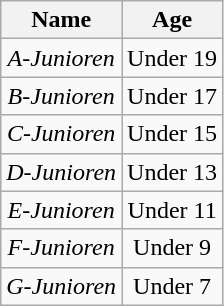<table class="wikitable">
<tr>
<th>Name</th>
<th>Age</th>
</tr>
<tr align="center">
<td><em>A-Junioren</em></td>
<td>Under 19</td>
</tr>
<tr align="center">
<td><em>B-Junioren</em></td>
<td>Under 17</td>
</tr>
<tr align="center">
<td><em>C-Junioren</em></td>
<td>Under 15</td>
</tr>
<tr align="center">
<td><em>D-Junioren</em></td>
<td>Under 13</td>
</tr>
<tr align="center">
<td><em>E-Junioren</em></td>
<td>Under 11</td>
</tr>
<tr align="center">
<td><em>F-Junioren</em></td>
<td>Under 9</td>
</tr>
<tr align="center">
<td><em>G-Junioren</em></td>
<td>Under 7</td>
</tr>
</table>
